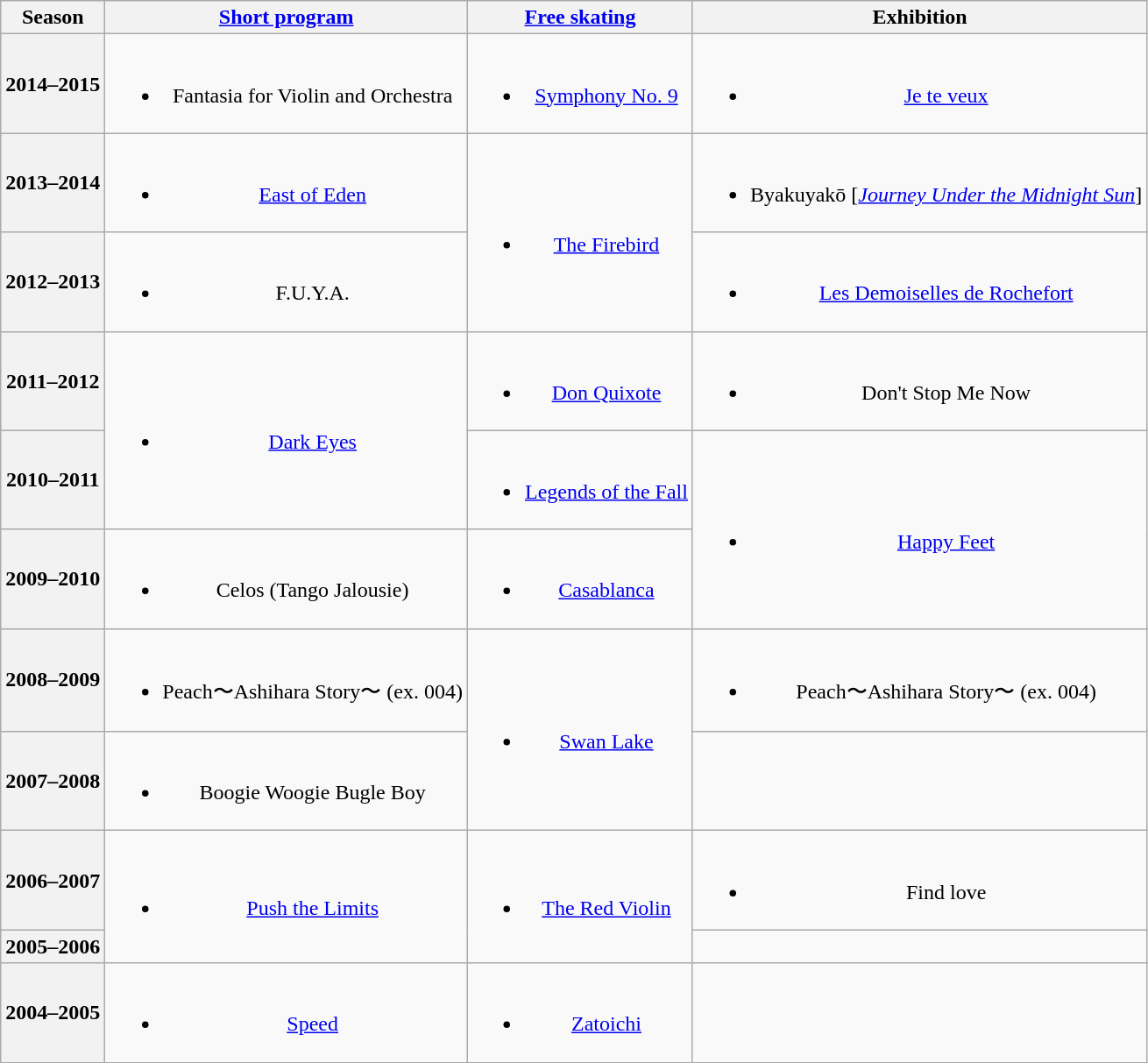<table class= "wikitable" style="text-align:center">
<tr>
<th>Season</th>
<th><a href='#'>Short program</a></th>
<th><a href='#'>Free skating</a></th>
<th>Exhibition</th>
</tr>
<tr>
<th>2014–2015 <br></th>
<td><br><ul><li>Fantasia for Violin and Orchestra <br></li></ul></td>
<td><br><ul><li><a href='#'>Symphony No. 9</a> <br></li></ul></td>
<td><br><ul><li><a href='#'>Je te veux</a> <br></li></ul></td>
</tr>
<tr>
<th>2013–2014 <br> </th>
<td><br><ul><li><a href='#'>East of Eden</a> <br></li></ul></td>
<td rowspan=2><br><ul><li><a href='#'>The Firebird</a> <br></li></ul></td>
<td><br><ul><li>Byakuyakō [<em><a href='#'>Journey Under the Midnight Sun</a></em>]<br></li></ul></td>
</tr>
<tr>
<th>2012–2013 <br> </th>
<td><br><ul><li>F.U.Y.A. <br></li></ul></td>
<td><br><ul><li><a href='#'>Les Demoiselles de Rochefort</a> <br></li></ul></td>
</tr>
<tr>
<th>2011–2012 <br> </th>
<td rowspan=2><br><ul><li><a href='#'>Dark Eyes</a> <br></li></ul></td>
<td><br><ul><li><a href='#'>Don Quixote</a> <br></li></ul></td>
<td><br><ul><li>Don't Stop Me Now <br></li></ul></td>
</tr>
<tr>
<th>2010–2011</th>
<td><br><ul><li><a href='#'>Legends of the Fall</a> <br></li></ul></td>
<td rowspan=2><br><ul><li><a href='#'>Happy Feet</a> <br></li></ul></td>
</tr>
<tr>
<th>2009–2010 <br> </th>
<td><br><ul><li>Celos (Tango Jalousie) <br></li></ul></td>
<td><br><ul><li><a href='#'>Casablanca</a> <br></li></ul></td>
</tr>
<tr>
<th>2008–2009</th>
<td><br><ul><li>Peach〜Ashihara Story〜  (ex. 004) <br></li></ul></td>
<td rowspan=2><br><ul><li><a href='#'>Swan Lake</a> <br></li></ul></td>
<td><br><ul><li>Peach〜Ashihara Story〜  (ex. 004) <br></li></ul></td>
</tr>
<tr>
<th>2007–2008 <br> </th>
<td><br><ul><li>Boogie Woogie Bugle Boy <br></li></ul></td>
<td></td>
</tr>
<tr>
<th>2006–2007 <br> </th>
<td rowspan=2><br><ul><li><a href='#'>Push the Limits</a> <br></li></ul></td>
<td rowspan=2><br><ul><li><a href='#'>The Red Violin</a> <br></li></ul></td>
<td><br><ul><li>Find love <br></li></ul></td>
</tr>
<tr>
<th>2005–2006</th>
</tr>
<tr>
<th>2004–2005</th>
<td><br><ul><li><a href='#'>Speed</a> <br></li></ul></td>
<td><br><ul><li><a href='#'>Zatoichi</a> <br></li></ul></td>
<td></td>
</tr>
</table>
